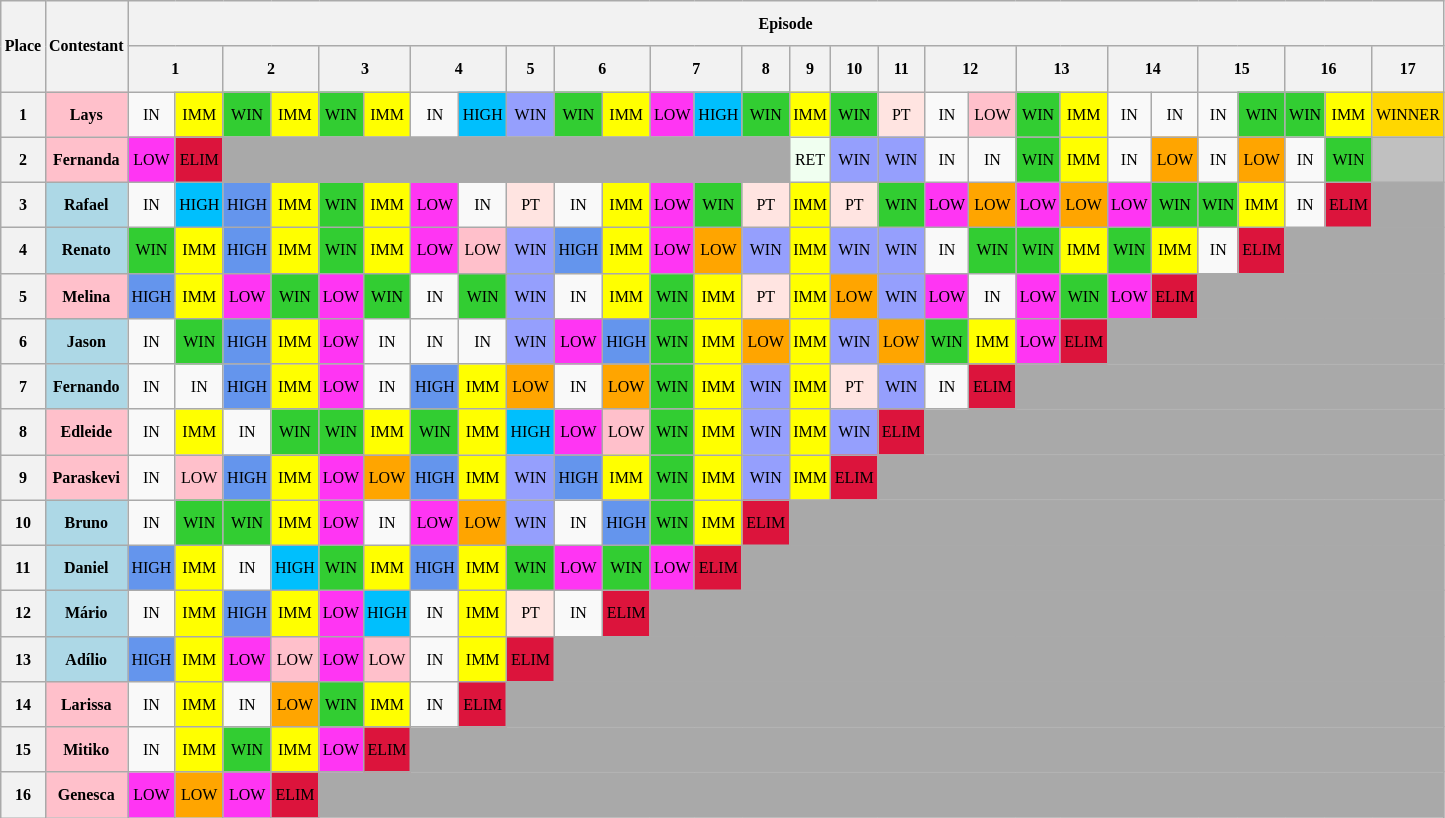<table class="wikitable" style="text-align: center; font-size: 8pt; line-height:25px;">
<tr>
<th rowspan=2>Place</th>
<th rowspan=2>Contestant</th>
<th colspan="28">Episode</th>
</tr>
<tr>
<th colspan=2>1</th>
<th colspan=2>2</th>
<th colspan=2>3</th>
<th colspan=2>4</th>
<th>5</th>
<th colspan=2>6</th>
<th colspan=2>7</th>
<th>8</th>
<th>9</th>
<th>10</th>
<th>11</th>
<th colspan=2>12</th>
<th colspan=2>13</th>
<th colspan=2>14</th>
<th colspan=2>15</th>
<th colspan=2>16</th>
<th>17</th>
</tr>
<tr>
<th>1</th>
<td bgcolor="FFC0CB"><strong>Lays</strong></td>
<td>IN</td>
<td bgcolor="FFFF00">IMM</td>
<td bgcolor="32CD32">WIN</td>
<td bgcolor="FFFF00">IMM</td>
<td bgcolor="32CD32">WIN</td>
<td bgcolor="FFFF00">IMM</td>
<td>IN</td>
<td bgcolor="00bffd">HIGH</td>
<td bgcolor="959FFD">WIN</td>
<td bgcolor="32CD32">WIN</td>
<td bgcolor="FFFF00">IMM</td>
<td bgcolor="FF35F3">LOW</td>
<td bgcolor="00bffd">HIGH</td>
<td bgcolor="32CD32">WIN</td>
<td bgcolor="FFFF00">IMM</td>
<td bgcolor="32CD32">WIN</td>
<td bgcolor="FFE4E1">PT</td>
<td>IN</td>
<td bgcolor="FFC0CB">LOW</td>
<td bgcolor="32CD32">WIN</td>
<td bgcolor="FFFF00">IMM</td>
<td>IN</td>
<td>IN</td>
<td>IN</td>
<td bgcolor="32CD32">WIN</td>
<td bgcolor="32CD32">WIN</td>
<td bgcolor="FFFF00">IMM</td>
<td bgcolor="#FFD700">WINNER</td>
</tr>
<tr>
<th>2</th>
<td bgcolor="FFC0CB"><strong>Fernanda</strong></td>
<td bgcolor="FF35F3">LOW</td>
<td bgcolor="crimson">ELIM</td>
<td colspan="12" bgcolor="A9A9A9"></td>
<td bgcolor="#F0FFF0">RET</td>
<td bgcolor="959FFD">WIN</td>
<td bgcolor="959FFD">WIN</td>
<td>IN</td>
<td>IN</td>
<td bgcolor="32CD32">WIN</td>
<td bgcolor="FFFF00">IMM</td>
<td>IN</td>
<td bgcolor="FFA500">LOW</td>
<td>IN</td>
<td bgcolor="FFA500">LOW</td>
<td>IN</td>
<td bgcolor="32CD32">WIN</td>
<td bgcolor="#C0C0C0"></td>
</tr>
<tr>
<th>3</th>
<td bgcolor="ADD8E6"><strong>Rafael</strong></td>
<td>IN</td>
<td bgcolor="00bffd">HIGH</td>
<td bgcolor="6495ED">HIGH</td>
<td bgcolor="FFFF00">IMM</td>
<td bgcolor="32CD32">WIN</td>
<td bgcolor=FFFF00>IMM</td>
<td bgcolor="FF35F3">LOW</td>
<td>IN</td>
<td bgcolor="FFE4E1">PT</td>
<td>IN</td>
<td bgcolor="FFFF00">IMM</td>
<td bgcolor="FF35F3">LOW</td>
<td bgcolor="32CD32">WIN</td>
<td bgcolor="FFE4E1">PT</td>
<td bgcolor="FFFF00">IMM</td>
<td bgcolor="FFE4E1">PT</td>
<td bgcolor="32CD32">WIN</td>
<td bgcolor="FF35F3">LOW</td>
<td bgcolor="FFA500">LOW</td>
<td bgcolor="FF35F3">LOW</td>
<td bgcolor="FFA500">LOW</td>
<td bgcolor="FF35F3">LOW</td>
<td bgcolor="32CD32">WIN</td>
<td bgcolor="32CD32">WIN</td>
<td bgcolor="FFFF00">IMM</td>
<td>IN</td>
<td bgcolor="crimson">ELIM</td>
<td bgcolor="A9A9A9"></td>
</tr>
<tr>
<th>4</th>
<td bgcolor="ADD8E6"><strong>Renato</strong></td>
<td bgcolor="32CD32">WIN</td>
<td bgcolor="FFFF00">IMM</td>
<td bgcolor="6495ED">HIGH</td>
<td bgcolor="FFFF00">IMM</td>
<td bgcolor="32CD32">WIN</td>
<td bgcolor=FFFF00>IMM</td>
<td bgcolor="FF35F3">LOW</td>
<td bgcolor="FFC0CB">LOW</td>
<td bgcolor="959FFD">WIN</td>
<td bgcolor="6495ED">HIGH</td>
<td bgcolor=FFFF00>IMM</td>
<td bgcolor="FF35F3">LOW</td>
<td bgcolor="FFA500">LOW</td>
<td bgcolor="959FFD">WIN</td>
<td bgcolor="FFFF00">IMM</td>
<td bgcolor="959FFD">WIN</td>
<td bgcolor="959FFD">WIN</td>
<td>IN</td>
<td bgcolor="32CD32">WIN</td>
<td bgcolor="32CD32">WIN</td>
<td bgcolor="FFFF00">IMM</td>
<td bgcolor="32CD32">WIN</td>
<td bgcolor="FFFF00">IMM</td>
<td>IN</td>
<td bgcolor="crimson">ELIM</td>
<td colspan="3" bgcolor="A9A9A9"></td>
</tr>
<tr>
<th>5</th>
<td bgcolor="FFC0CB"><strong>Melina</strong></td>
<td bgcolor="6495ED">HIGH</td>
<td bgcolor="FFFF00">IMM</td>
<td bgcolor="FF35F3">LOW</td>
<td bgcolor="32CD32">WIN</td>
<td bgcolor="FF35F3">LOW</td>
<td bgcolor="32CD32">WIN</td>
<td>IN</td>
<td bgcolor="32CD32">WIN</td>
<td bgcolor="959FFD">WIN</td>
<td>IN</td>
<td bgcolor="FFFF00">IMM</td>
<td bgcolor="32CD32">WIN</td>
<td bgcolor="FFFF00">IMM</td>
<td bgcolor="FFE4E1">PT</td>
<td bgcolor="FFFF00">IMM</td>
<td bgcolor="FFA500">LOW</td>
<td bgcolor="959FFD">WIN</td>
<td bgcolor="FF35F3">LOW</td>
<td>IN</td>
<td bgcolor="FF35F3">LOW</td>
<td bgcolor="32CD32">WIN</td>
<td bgcolor="FF35F3">LOW</td>
<td bgcolor="crimson">ELIM</td>
<td colspan="5" bgcolor="A9A9A9"></td>
</tr>
<tr>
<th>6</th>
<td bgcolor="ADD8E6"><strong>Jason</strong></td>
<td>IN</td>
<td bgcolor="32CD32">WIN</td>
<td bgcolor="6495ED">HIGH</td>
<td bgcolor="FFFF00">IMM</td>
<td bgcolor="FF35F3">LOW</td>
<td>IN</td>
<td>IN</td>
<td>IN</td>
<td bgcolor="959FFD">WIN</td>
<td bgcolor="FF35F3">LOW</td>
<td bgcolor="6495ED">HIGH</td>
<td bgcolor="32CD32">WIN</td>
<td bgcolor="FFFF00">IMM</td>
<td bgcolor="FFA500">LOW</td>
<td bgcolor="FFFF00">IMM</td>
<td bgcolor="959FFD">WIN</td>
<td bgcolor="FFA500">LOW</td>
<td bgcolor="32CD32">WIN</td>
<td bgcolor="FFFF00">IMM</td>
<td bgcolor="FF35F3">LOW</td>
<td bgcolor="crimson">ELIM</td>
<td colspan="7" bgcolor="A9A9A9"></td>
</tr>
<tr>
<th>7</th>
<td bgcolor="ADD8E6"><strong>Fernando</strong></td>
<td>IN</td>
<td>IN</td>
<td bgcolor="6495ED">HIGH</td>
<td bgcolor="FFFF00">IMM</td>
<td bgcolor="FF35F3">LOW</td>
<td>IN</td>
<td bgcolor="6495ED">HIGH</td>
<td bgcolor="FFFF00">IMM</td>
<td bgcolor="FFA500">LOW</td>
<td>IN</td>
<td bgcolor="FFA500">LOW</td>
<td bgcolor="32CD32">WIN</td>
<td bgcolor="FFFF00">IMM</td>
<td bgcolor="959FFD">WIN</td>
<td bgcolor="FFFF00">IMM</td>
<td bgcolor="FFE4E1">PT</td>
<td bgcolor="959FFD">WIN</td>
<td>IN</td>
<td bgcolor="crimson">ELIM</td>
<td colspan="9" bgcolor="A9A9A9"></td>
</tr>
<tr>
<th>8</th>
<td bgcolor="FFC0CB"><strong>Edleide</strong></td>
<td>IN</td>
<td bgcolor="FFFF00">IMM</td>
<td>IN</td>
<td bgcolor="32CD32">WIN</td>
<td bgcolor="32CD32">WIN</td>
<td bgcolor="FFFF00">IMM</td>
<td bgcolor="32CD32">WIN</td>
<td bgcolor="FFFF00">IMM</td>
<td bgcolor="00bffd">HIGH</td>
<td bgcolor="FF35F3">LOW</td>
<td bgcolor="FFC0CB">LOW</td>
<td bgcolor="32CD32">WIN</td>
<td bgcolor="FFFF00">IMM</td>
<td bgcolor="959FFD">WIN</td>
<td bgcolor="FFFF00">IMM</td>
<td bgcolor="959FFD">WIN</td>
<td bgcolor="crimson">ELIM</td>
<td colspan="11" bgcolor="A9A9A9"></td>
</tr>
<tr>
<th>9</th>
<td bgcolor="FFC0CB"><strong>Paraskevi</strong></td>
<td>IN</td>
<td bgcolor="FFC0CB">LOW</td>
<td bgcolor="6495ED">HIGH</td>
<td bgcolor="FFFF00">IMM</td>
<td bgcolor="FF35F3">LOW</td>
<td bgcolor="FFA500">LOW</td>
<td bgcolor="6495ED">HIGH</td>
<td bgcolor="FFFF00">IMM</td>
<td bgcolor="959FFD">WIN</td>
<td bgcolor="6495ED">HIGH</td>
<td bgcolor="FFFF00">IMM</td>
<td bgcolor="32CD32">WIN</td>
<td bgcolor="FFFF00">IMM</td>
<td bgcolor="959FFD">WIN</td>
<td bgcolor="FFFF00">IMM</td>
<td bgcolor="crimson">ELIM</td>
<td colspan="12" bgcolor="A9A9A9"></td>
</tr>
<tr>
<th>10</th>
<td bgcolor="ADD8E6"><strong>Bruno</strong></td>
<td>IN</td>
<td bgcolor="32CD32">WIN</td>
<td bgcolor="32CD32">WIN</td>
<td bgcolor="FFFF00">IMM</td>
<td bgcolor="FF35F3">LOW</td>
<td>IN</td>
<td bgcolor="FF35F3">LOW</td>
<td bgcolor="FFA500">LOW</td>
<td bgcolor="959FFD">WIN</td>
<td>IN</td>
<td bgcolor="6495ED">HIGH</td>
<td bgcolor="32CD32">WIN</td>
<td bgcolor="FFFF00">IMM</td>
<td bgcolor="crimson">ELIM</td>
<td colspan="14" bgcolor="A9A9A9"></td>
</tr>
<tr>
<th>11</th>
<td bgcolor="ADD8E6"><strong>Daniel</strong></td>
<td bgcolor="6495ED">HIGH</td>
<td bgcolor="FFFF00">IMM</td>
<td>IN</td>
<td bgcolor="00bffd">HIGH</td>
<td bgcolor="32CD32">WIN</td>
<td bgcolor="FFFF00">IMM</td>
<td bgcolor="6495ED">HIGH</td>
<td bgcolor="FFFF00">IMM</td>
<td bgcolor="32CD32">WIN</td>
<td bgcolor="FF35F3">LOW</td>
<td bgcolor="32CD32">WIN</td>
<td bgcolor="FF35F3">LOW</td>
<td bgcolor="crimson">ELIM</td>
<td colspan="15" bgcolor="A9A9A9"></td>
</tr>
<tr>
<th>12</th>
<td bgcolor="ADD8E6"><strong>Mário</strong></td>
<td>IN</td>
<td bgcolor="FFFF00">IMM</td>
<td bgcolor="6495ED">HIGH</td>
<td bgcolor="FFFF00">IMM</td>
<td bgcolor="FF35F3">LOW</td>
<td bgcolor="00bffd">HIGH</td>
<td>IN</td>
<td bgcolor="FFFF00">IMM</td>
<td bgcolor="FFE4E1">PT</td>
<td>IN</td>
<td bgcolor="crimson">ELIM</td>
<td colspan="17" bgcolor="A9A9A9"></td>
</tr>
<tr>
<th>13</th>
<td bgcolor="ADD8E6"><strong>Adílio</strong></td>
<td bgcolor="6495ED">HIGH</td>
<td bgcolor="FFFF00">IMM</td>
<td bgcolor="FF35F3">LOW</td>
<td bgcolor="FFC0CB">LOW</td>
<td bgcolor="FF35F3">LOW</td>
<td bgcolor="FFC0CB">LOW</td>
<td>IN</td>
<td bgcolor="FFFF00">IMM</td>
<td bgcolor="crimson">ELIM</td>
<td colspan="19" bgcolor="A9A9A9"></td>
</tr>
<tr>
<th>14</th>
<td bgcolor="FFC0CB"><strong>Larissa</strong></td>
<td>IN</td>
<td bgcolor="FFFF00">IMM</td>
<td>IN</td>
<td bgcolor="FFA500">LOW</td>
<td bgcolor="32CD32">WIN</td>
<td bgcolor="FFFF00">IMM</td>
<td>IN</td>
<td bgcolor="crimson">ELIM</td>
<td colspan="20" bgcolor="A9A9A9"></td>
</tr>
<tr>
<th>15</th>
<td bgcolor="FFC0CB"><strong>Mitiko</strong></td>
<td>IN</td>
<td bgcolor="FFFF00">IMM</td>
<td bgcolor="32CD32">WIN</td>
<td bgcolor=FFFF00>IMM</td>
<td bgcolor="FF35F3">LOW</td>
<td bgcolor="crimson">ELIM</td>
<td colspan="22" bgcolor="A9A9A9"></td>
</tr>
<tr>
<th>16</th>
<td bgcolor="FFC0CB"><strong>Genesca</strong></td>
<td bgcolor="FF35F3">LOW</td>
<td bgcolor="FFA500">LOW</td>
<td bgcolor="FF35F3">LOW</td>
<td bgcolor="crimson">ELIM</td>
<td colspan="24" bgcolor="A9A9A9"></td>
</tr>
</table>
